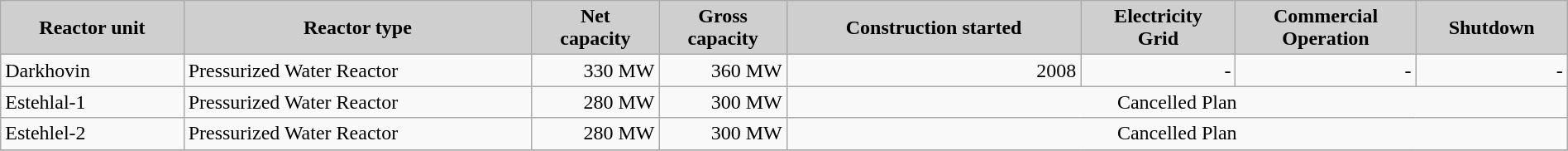<table class="wikitable" style="width:100%;">
<tr>
<th style="width=21%; background:#CFCFCF;">Reactor unit</th>
<th style="width=22%; background:#CFCFCF;">Reactor type</th>
<th style="width=08%; background:#CFCFCF;">Net<br>capacity</th>
<th style="width=08%; background:#CFCFCF;">Gross<br>capacity</th>
<th style="width=10%; background:#CFCFCF;">Construction started<br></th>
<th style="width=11%; background:#CFCFCF;">Electricity<br>Grid</th>
<th style="width=11%; background:#CFCFCF;">Commercial<br>Operation</th>
<th style="width=15%; background:#CFCFCF;">Shutdown</th>
</tr>
<tr>
<td>Darkhovin </td>
<td>Pressurized Water Reactor</td>
<td align="right">330 MW</td>
<td align="right">360 MW</td>
<td align="right">2008 </td>
<td align="right">-</td>
<td align="right">-</td>
<td align="right">-</td>
</tr>
<tr>
<td>Estehlal-1 </td>
<td>Pressurized Water Reactor</td>
<td align="right">280 MW</td>
<td align="right">300 MW</td>
<td align="center" colspan="4">Cancelled Plan</td>
</tr>
<tr>
<td>Estehlel-2 </td>
<td>Pressurized Water Reactor</td>
<td align="right">280 MW</td>
<td align="right">300 MW</td>
<td align="center" colspan="4">Cancelled Plan</td>
</tr>
<tr>
</tr>
</table>
